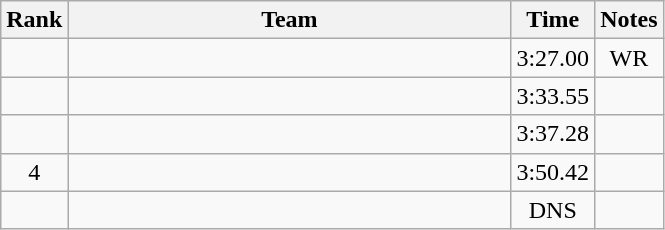<table class="wikitable" style="text-align:center">
<tr>
<th>Rank</th>
<th Style="width:18em">Team</th>
<th>Time</th>
<th>Notes</th>
</tr>
<tr>
<td></td>
<td style="text-align:left"></td>
<td>3:27.00</td>
<td>WR</td>
</tr>
<tr>
<td></td>
<td style="text-align:left"></td>
<td>3:33.55</td>
<td></td>
</tr>
<tr>
<td></td>
<td style="text-align:left"></td>
<td>3:37.28</td>
<td></td>
</tr>
<tr>
<td>4</td>
<td style="text-align:left"></td>
<td>3:50.42</td>
<td></td>
</tr>
<tr>
<td></td>
<td style="text-align:left"></td>
<td>DNS</td>
<td></td>
</tr>
</table>
